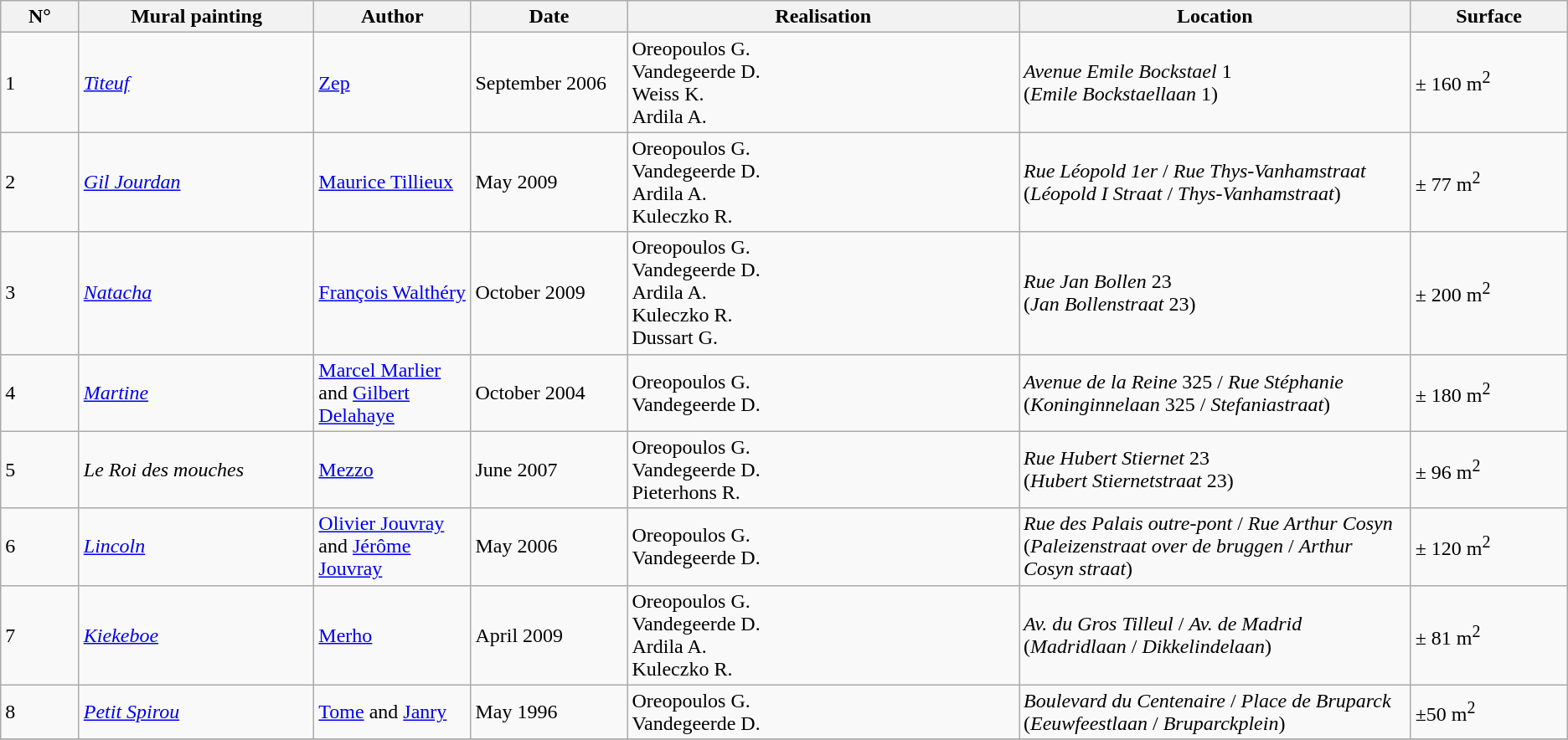<table class="wikitable">
<tr>
<th width=5%>N°</th>
<th width=15%>Mural painting</th>
<th width=10%>Author</th>
<th width=10%>Date</th>
<th width=25%>Realisation</th>
<th width=25%>Location</th>
<th width=10%>Surface</th>
</tr>
<tr ------------------------------------------------------------------------------------------------------------------>
<td>1</td>
<td><em><a href='#'>Titeuf</a></em></td>
<td><a href='#'>Zep</a></td>
<td>September 2006</td>
<td>Oreopoulos G.<br>Vandegeerde D.<br>Weiss K.<br>Ardila A.</td>
<td><em>Avenue Emile Bockstael</em> 1<br>(<em>Emile Bockstaellaan</em> 1)</td>
<td>± 160 m<sup>2</sup></td>
</tr>
<tr ------------------------------------------------------------------------------------------------------------------>
<td>2</td>
<td><em><a href='#'>Gil Jourdan</a></em></td>
<td><a href='#'>Maurice Tillieux</a></td>
<td>May 2009</td>
<td>Oreopoulos G.<br>Vandegeerde D.<br>Ardila A.<br>Kuleczko R.</td>
<td><em>Rue Léopold 1er</em> / <em>Rue Thys-Vanhamstraat</em><br>(<em>Léopold I Straat</em> / <em>Thys-Vanhamstraat</em>)</td>
<td>± 77 m<sup>2</sup></td>
</tr>
<tr ------------------------------------------------------------------------------------------------------------------>
<td>3</td>
<td><em><a href='#'>Natacha</a></em></td>
<td><a href='#'>François Walthéry</a></td>
<td>October 2009</td>
<td>Oreopoulos G.<br>Vandegeerde D.<br>Ardila A.<br>Kuleczko R.<br>Dussart G.</td>
<td><em>Rue Jan Bollen</em> 23<br>(<em>Jan Bollenstraat</em> 23)</td>
<td>± 200 m<sup>2</sup></td>
</tr>
<tr ------------------------------------------------------------------------------------------------------------------>
<td>4</td>
<td><em><a href='#'>Martine</a></em></td>
<td><a href='#'>Marcel Marlier</a> and <a href='#'>Gilbert Delahaye</a></td>
<td>October 2004</td>
<td>Oreopoulos G.<br>Vandegeerde D.</td>
<td><em>Avenue de la Reine</em> 325 / <em>Rue Stéphanie</em><br>(<em>Koninginnelaan</em> 325 / <em>Stefaniastraat</em>)</td>
<td>± 180 m<sup>2</sup></td>
</tr>
<tr ------------------------------------------------------------------------------------------------------------------>
<td>5</td>
<td><em>Le Roi des mouches</em></td>
<td><a href='#'>Mezzo</a></td>
<td>June 2007</td>
<td>Oreopoulos G.<br>Vandegeerde D.<br>Pieterhons R.</td>
<td><em>Rue Hubert Stiernet</em> 23<br>(<em>Hubert Stiernetstraat</em> 23)</td>
<td>± 96 m<sup>2</sup></td>
</tr>
<tr ------------------------------------------------------------------------------------------------------------------>
<td>6</td>
<td><em><a href='#'>Lincoln</a></em></td>
<td><a href='#'>Olivier Jouvray</a> and <a href='#'>Jérôme Jouvray</a></td>
<td>May 2006</td>
<td>Oreopoulos G.<br>Vandegeerde D.</td>
<td><em>Rue des Palais outre-pont</em> / <em>Rue Arthur Cosyn</em><br>(<em>Paleizenstraat over de bruggen</em> / <em>Arthur Cosyn straat</em>)</td>
<td>± 120 m<sup>2</sup></td>
</tr>
<tr ------------------------------------------------------------------------------------------------------------------>
<td>7</td>
<td><em><a href='#'>Kiekeboe</a></em></td>
<td><a href='#'>Merho</a></td>
<td>April 2009</td>
<td>Oreopoulos G.<br>Vandegeerde D.<br>Ardila A.<br>Kuleczko R.</td>
<td><em>Av. du Gros Tilleul</em> / <em>Av. de Madrid</em><br>(<em>Madridlaan</em> / <em>Dikkelindelaan</em>)</td>
<td>± 81 m<sup>2</sup></td>
</tr>
<tr ------------------------------------------------------------------------------------------------------------------>
<td>8</td>
<td><em><a href='#'>Petit Spirou</a></em></td>
<td><a href='#'>Tome</a> and <a href='#'>Janry</a></td>
<td>May 1996</td>
<td>Oreopoulos G.<br>Vandegeerde D.</td>
<td><em>Boulevard du Centenaire</em> / <em>Place de Bruparck</em><br>(<em>Eeuwfeestlaan</em> / <em>Bruparckplein</em>)</td>
<td>±50 m<sup>2</sup></td>
</tr>
<tr ------------------------------------------------------------------------------------------------------------------>
</tr>
<tr 565>
</tr>
</table>
